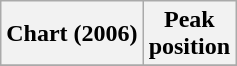<table class="wikitable">
<tr>
<th>Chart (2006)</th>
<th>Peak<br>position</th>
</tr>
<tr>
</tr>
</table>
